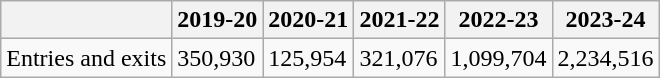<table class="wikitable">
<tr>
<th></th>
<th>2019-20</th>
<th>2020-21</th>
<th>2021-22</th>
<th>2022-23</th>
<th>2023-24</th>
</tr>
<tr>
<td>Entries and exits</td>
<td>350,930</td>
<td>125,954</td>
<td>321,076</td>
<td>1,099,704</td>
<td>2,234,516</td>
</tr>
</table>
